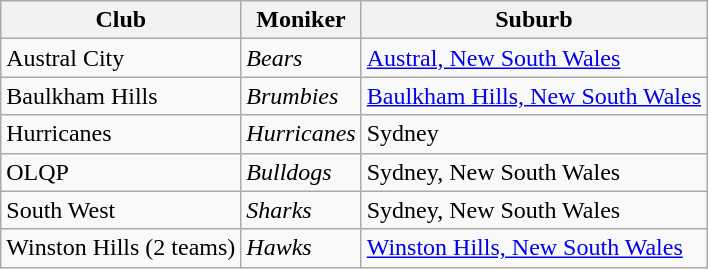<table class="wikitable">
<tr>
<th>Club</th>
<th>Moniker</th>
<th>Suburb</th>
</tr>
<tr>
<td> Austral City</td>
<td><em>Bears</em></td>
<td><a href='#'>Austral, New South Wales</a></td>
</tr>
<tr>
<td> Baulkham Hills</td>
<td><em>Brumbies</em></td>
<td><a href='#'>Baulkham Hills, New South Wales</a></td>
</tr>
<tr>
<td> Hurricanes</td>
<td><em>Hurricanes</em></td>
<td>Sydney</td>
</tr>
<tr>
<td> OLQP</td>
<td><em>Bulldogs</em></td>
<td>Sydney, New South Wales</td>
</tr>
<tr>
<td> South West</td>
<td><em>Sharks</em></td>
<td>Sydney, New South Wales</td>
</tr>
<tr>
<td> Winston Hills (2 teams)</td>
<td><em>Hawks</em></td>
<td><a href='#'>Winston Hills, New South Wales</a></td>
</tr>
</table>
